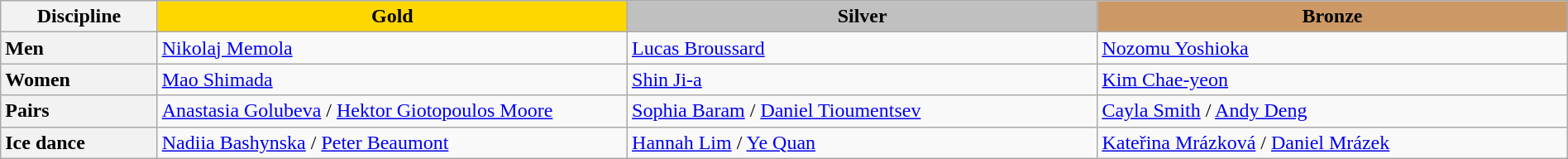<table class="wikitable unsortable" style="text-align:left; width:100%;">
<tr>
<th scope="col" style="width:10%">Discipline</th>
<td scope="col" style="text-align:center; width:30%; background:gold"><strong>Gold</strong></td>
<td scope="col" style="text-align:center; width:30%; background:silver"><strong>Silver</strong></td>
<td scope="col" style="text-align:center; width:30%; background:#c96"><strong>Bronze</strong></td>
</tr>
<tr>
<th scope=row" style="text-align:left">Men</th>
<td> <a href='#'>Nikolaj Memola</a></td>
<td> <a href='#'>Lucas Broussard</a></td>
<td> <a href='#'>Nozomu Yoshioka</a></td>
</tr>
<tr>
<th scope=row" style="text-align:left">Women</th>
<td> <a href='#'>Mao Shimada</a></td>
<td> <a href='#'>Shin Ji-a</a></td>
<td> <a href='#'>Kim Chae-yeon</a></td>
</tr>
<tr>
<th scope=row" style="text-align:left">Pairs</th>
<td> <a href='#'>Anastasia Golubeva</a> / <a href='#'>Hektor Giotopoulos Moore</a></td>
<td> <a href='#'>Sophia Baram</a> / <a href='#'>Daniel Tioumentsev</a></td>
<td> <a href='#'>Cayla Smith</a> / <a href='#'>Andy Deng</a></td>
</tr>
<tr>
<th scope=row" style="text-align:left">Ice dance</th>
<td> <a href='#'>Nadiia Bashynska</a> / <a href='#'>Peter Beaumont</a></td>
<td> <a href='#'>Hannah Lim</a> / <a href='#'>Ye Quan</a></td>
<td> <a href='#'>Kateřina Mrázková</a> / <a href='#'>Daniel Mrázek</a></td>
</tr>
</table>
